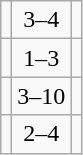<table class="wikitable">
<tr>
<td align=center></td>
<td align=center>3–4</td>
<td align=center><strong></strong></td>
</tr>
<tr>
<td align=center></td>
<td align=center>1–3</td>
<td align=center><strong></strong></td>
</tr>
<tr>
<td align=center></td>
<td align=center>3–10</td>
<td align=center><strong></strong></td>
</tr>
<tr>
<td align=center></td>
<td align=center>2–4</td>
<td align=center><strong></strong></td>
</tr>
</table>
